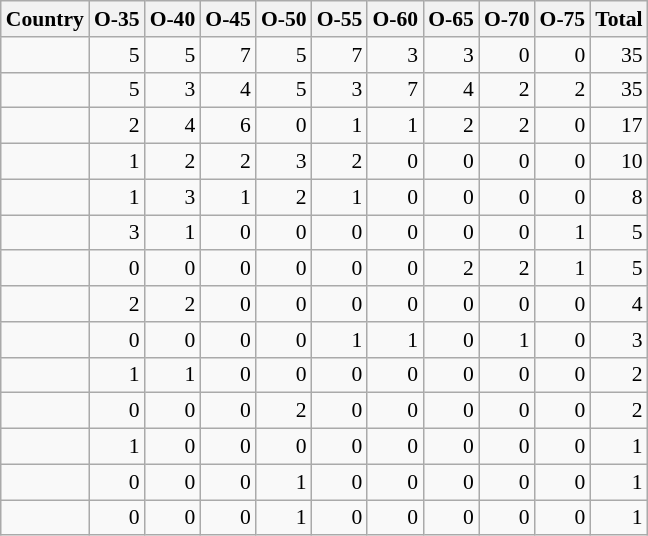<table class="sortable wikitable" style="font-size: 90%">
<tr>
<th>Country</th>
<th>O-35</th>
<th>O-40</th>
<th>O-45</th>
<th>O-50</th>
<th>O-55</th>
<th>O-60</th>
<th>O-65</th>
<th>O-70</th>
<th>O-75</th>
<th>Total</th>
</tr>
<tr>
<td></td>
<td align="right">5</td>
<td align="right">5</td>
<td align="right">7</td>
<td align="right">5</td>
<td align="right">7</td>
<td align="right">3</td>
<td align="right">3</td>
<td align="right">0</td>
<td align="right">0</td>
<td align="right">35</td>
</tr>
<tr>
<td></td>
<td align="right">5</td>
<td align="right">3</td>
<td align="right">4</td>
<td align="right">5</td>
<td align="right">3</td>
<td align="right">7</td>
<td align="right">4</td>
<td align="right">2</td>
<td align="right">2</td>
<td align="right">35</td>
</tr>
<tr>
<td></td>
<td align="right">2</td>
<td align="right">4</td>
<td align="right">6</td>
<td align="right">0</td>
<td align="right">1</td>
<td align="right">1</td>
<td align="right">2</td>
<td align="right">2</td>
<td align="right">0</td>
<td align="right">17</td>
</tr>
<tr>
<td></td>
<td align="right">1</td>
<td align="right">2</td>
<td align="right">2</td>
<td align="right">3</td>
<td align="right">2</td>
<td align="right">0</td>
<td align="right">0</td>
<td align="right">0</td>
<td align="right">0</td>
<td align="right">10</td>
</tr>
<tr>
<td></td>
<td align="right">1</td>
<td align="right">3</td>
<td align="right">1</td>
<td align="right">2</td>
<td align="right">1</td>
<td align="right">0</td>
<td align="right">0</td>
<td align="right">0</td>
<td align="right">0</td>
<td align="right">8</td>
</tr>
<tr>
<td></td>
<td align="right">3</td>
<td align="right">1</td>
<td align="right">0</td>
<td align="right">0</td>
<td align="right">0</td>
<td align="right">0</td>
<td align="right">0</td>
<td align="right">0</td>
<td align="right">1</td>
<td align="right">5</td>
</tr>
<tr>
<td></td>
<td align="right">0</td>
<td align="right">0</td>
<td align="right">0</td>
<td align="right">0</td>
<td align="right">0</td>
<td align="right">0</td>
<td align="right">2</td>
<td align="right">2</td>
<td align="right">1</td>
<td align="right">5</td>
</tr>
<tr>
<td></td>
<td align="right">2</td>
<td align="right">2</td>
<td align="right">0</td>
<td align="right">0</td>
<td align="right">0</td>
<td align="right">0</td>
<td align="right">0</td>
<td align="right">0</td>
<td align="right">0</td>
<td align="right">4</td>
</tr>
<tr>
<td></td>
<td align="right">0</td>
<td align="right">0</td>
<td align="right">0</td>
<td align="right">0</td>
<td align="right">1</td>
<td align="right">1</td>
<td align="right">0</td>
<td align="right">1</td>
<td align="right">0</td>
<td align="right">3</td>
</tr>
<tr>
<td></td>
<td align="right">1</td>
<td align="right">1</td>
<td align="right">0</td>
<td align="right">0</td>
<td align="right">0</td>
<td align="right">0</td>
<td align="right">0</td>
<td align="right">0</td>
<td align="right">0</td>
<td align="right">2</td>
</tr>
<tr>
<td></td>
<td align="right">0</td>
<td align="right">0</td>
<td align="right">0</td>
<td align="right">2</td>
<td align="right">0</td>
<td align="right">0</td>
<td align="right">0</td>
<td align="right">0</td>
<td align="right">0</td>
<td align="right">2</td>
</tr>
<tr>
<td></td>
<td align="right">1</td>
<td align="right">0</td>
<td align="right">0</td>
<td align="right">0</td>
<td align="right">0</td>
<td align="right">0</td>
<td align="right">0</td>
<td align="right">0</td>
<td align="right">0</td>
<td align="right">1</td>
</tr>
<tr>
<td></td>
<td align="right">0</td>
<td align="right">0</td>
<td align="right">0</td>
<td align="right">1</td>
<td align="right">0</td>
<td align="right">0</td>
<td align="right">0</td>
<td align="right">0</td>
<td align="right">0</td>
<td align="right">1</td>
</tr>
<tr>
<td></td>
<td align="right">0</td>
<td align="right">0</td>
<td align="right">0</td>
<td align="right">1</td>
<td align="right">0</td>
<td align="right">0</td>
<td align="right">0</td>
<td align="right">0</td>
<td align="right">0</td>
<td align="right">1</td>
</tr>
</table>
